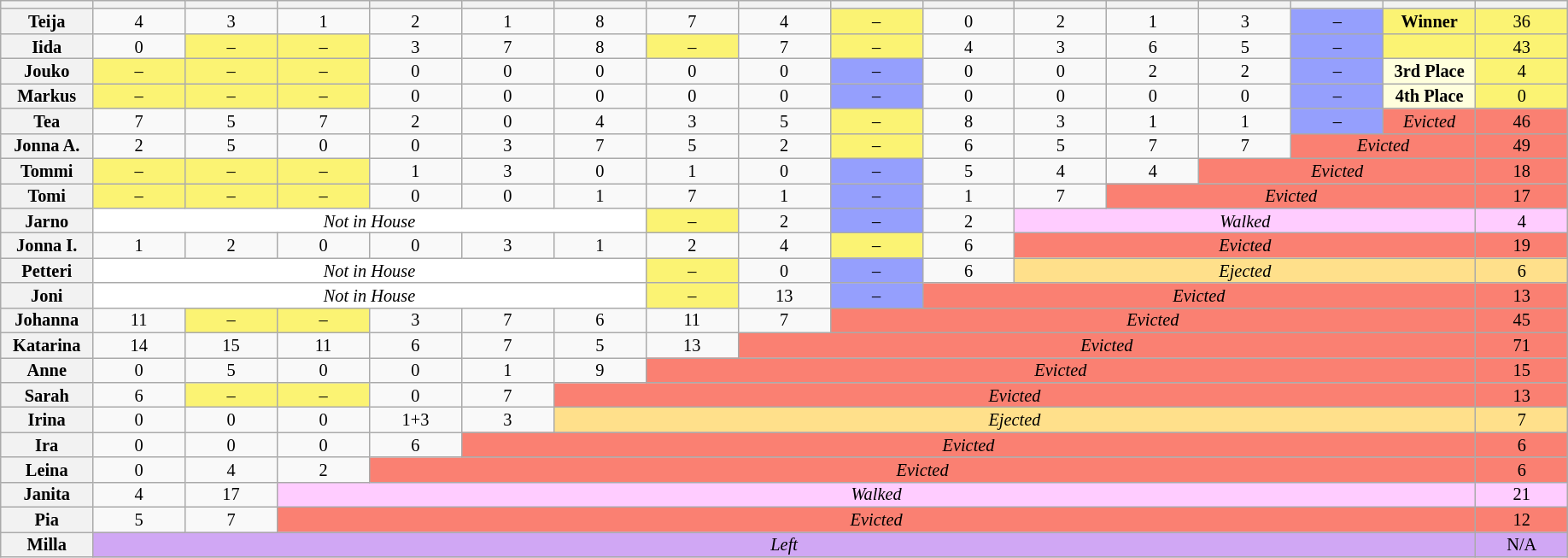<table class="wikitable" style="text-align:center; font-size:85%; line-height:13px;">
<tr>
<th style="width: 5%;"></th>
<th style="width: 5%;"></th>
<th style="width: 5%;"></th>
<th style="width: 5%;"></th>
<th style="width: 5%;"></th>
<th style="width: 5%;"></th>
<th style="width: 5%;"></th>
<th style="width: 5%;"></th>
<th style="width: 5%;"></th>
<th style="width: 5%;"></th>
<th style="width: 5%;"></th>
<th style="width: 5%;"></th>
<th style="width: 5%;"></th>
<th style="width: 5%;"></th>
<th style="width: 5%;"></th>
<th style="width: 5%;"></th>
<th style="width: 5%;"></th>
</tr>
<tr>
<th>Teija</th>
<td>4</td>
<td>3</td>
<td>1</td>
<td>2</td>
<td>1</td>
<td>8</td>
<td>7</td>
<td>4</td>
<td style="background:#FBF373;">–</td>
<td>0</td>
<td>2</td>
<td>1</td>
<td>3</td>
<td style="background:#959ffd;">–</td>
<td style="background:#FBF373;"><strong>Winner</strong></td>
<td style="background:#FBF373;">36</td>
</tr>
<tr>
<th>Iida</th>
<td>0</td>
<td style="background:#FBF373;">–</td>
<td style="background:#FBF373;">–</td>
<td>3</td>
<td>7</td>
<td>8</td>
<td style="background:#FBF373;">–</td>
<td>7</td>
<td style="background:#FBF373;">–</td>
<td>4</td>
<td>3</td>
<td>6</td>
<td>5</td>
<td style="background:#959ffd;">–</td>
<td style="background:#FBF373;"><strong></strong></td>
<td style="background:#FBF373;">43</td>
</tr>
<tr>
<th>Jouko</th>
<td style="background:#FBF373;">–</td>
<td style="background:#FBF373;">–</td>
<td style="background:#FBF373;">–</td>
<td>0</td>
<td>0</td>
<td>0</td>
<td>0</td>
<td>0</td>
<td style="background:#959ffd;">–</td>
<td>0</td>
<td>0</td>
<td>2</td>
<td>2</td>
<td style="background:#959ffd;">–</td>
<td style="background:#FFFFDD;"><strong>3rd Place</strong></td>
<td style="background:#FBF373;">4</td>
</tr>
<tr>
<th>Markus</th>
<td style="background:#FBF373;">–</td>
<td style="background:#FBF373;">–</td>
<td style="background:#FBF373;">–</td>
<td>0</td>
<td>0</td>
<td>0</td>
<td>0</td>
<td>0</td>
<td style="background:#959ffd;">–</td>
<td>0</td>
<td>0</td>
<td>0</td>
<td>0</td>
<td style="background:#959ffd;">–</td>
<td style="background:#FFFFDD;"><strong>4th Place</strong></td>
<td style="background:#FBF373;">0</td>
</tr>
<tr>
<th>Tea</th>
<td>7</td>
<td>5</td>
<td>7</td>
<td>2</td>
<td>0</td>
<td>4</td>
<td>3</td>
<td>5</td>
<td style="background:#FBF373;">–</td>
<td>8</td>
<td>3</td>
<td>1</td>
<td>1</td>
<td style="background:#959ffd;">–</td>
<td style="background:#fa8072" text-align:center><em>Evicted</em></td>
<td style="background:#fa8072">46</td>
</tr>
<tr>
<th>Jonna A.</th>
<td>2</td>
<td>5</td>
<td>0</td>
<td>0</td>
<td>3</td>
<td>7</td>
<td>5</td>
<td>2</td>
<td style="background:#FBF373;">–</td>
<td>6</td>
<td>5</td>
<td>7</td>
<td>7</td>
<td style="background:#fa8072" text-align:center colspan="2"><em>Evicted</em></td>
<td style="background:#fa8072">49</td>
</tr>
<tr>
<th>Tommi</th>
<td style="background:#FBF373;">–</td>
<td style="background:#FBF373;">–</td>
<td style="background:#FBF373;">–</td>
<td>1</td>
<td>3</td>
<td>0</td>
<td>1</td>
<td>0</td>
<td style="background:#959ffd;">–</td>
<td>5</td>
<td>4</td>
<td>4</td>
<td style="background:#fa8072" colspan="3"><em>Evicted</em></td>
<td style="background:#fa8072">18</td>
</tr>
<tr>
<th>Tomi</th>
<td style="background:#FBF373;">–</td>
<td style="background:#FBF373;">–</td>
<td style="background:#FBF373;">–</td>
<td>0</td>
<td>0</td>
<td>1</td>
<td>7</td>
<td>1</td>
<td style="background:#959ffd;">–</td>
<td>1</td>
<td>7</td>
<td style="background:#fa8072" colspan="4"><em>Evicted</em></td>
<td style="background:#fa8072">17</td>
</tr>
<tr>
<th>Jarno</th>
<td style="background:#FFFFFF;" colspan=6><em>Not in House</em></td>
<td style="background:#FBF373;">–</td>
<td>2</td>
<td style="background:#959ffd;">–</td>
<td>2</td>
<td style="background:#ffccff"  colspan="5"><em>Walked</em></td>
<td style="background:#ffccff">4</td>
</tr>
<tr>
<th>Jonna I.</th>
<td>1</td>
<td>2</td>
<td>0</td>
<td>0</td>
<td>3</td>
<td>1</td>
<td>2</td>
<td>4</td>
<td style="background:#FBF373;">–</td>
<td>6</td>
<td style="background:#fa8072" text-align:center colspan="5"><em>Evicted</em></td>
<td style="background:#fa8072">19</td>
</tr>
<tr>
<th>Petteri</th>
<td style="background:#FFFFFF;" colspan=6><em>Not in House</em></td>
<td style="background:#FBF373;">–</td>
<td>0</td>
<td style="background:#959ffd;">–</td>
<td>6</td>
<td style="background:#ffe08b" colspan="5"><em>Ejected</em></td>
<td style="background:#ffe08b">6</td>
</tr>
<tr>
<th>Joni</th>
<td style="background:#FFFFFF;" colspan=6><em>Not in House</em></td>
<td style="background:#FBF373;">–</td>
<td>13</td>
<td style="background:#959ffd;">–</td>
<td style="background:#fa8072" colspan="6"><em>Evicted</em></td>
<td style="background:#fa8072">13</td>
</tr>
<tr>
<th>Johanna</th>
<td>11</td>
<td style="background:#FBF373;">–</td>
<td style="background:#FBF373;">–</td>
<td>3</td>
<td>7</td>
<td>6</td>
<td>11</td>
<td>7</td>
<td style="background:#fa8072" colspan="7"><em>Evicted</em></td>
<td style="background:#fa8072">45</td>
</tr>
<tr>
<th>Katarina</th>
<td>14</td>
<td>15</td>
<td>11</td>
<td>6</td>
<td>7</td>
<td>5</td>
<td>13</td>
<td style="background:#fa8072" text-align:center colspan="8"><em>Evicted</em></td>
<td style="background:#fa8072">71</td>
</tr>
<tr>
<th>Anne</th>
<td>0</td>
<td>5</td>
<td>0</td>
<td>0</td>
<td>1</td>
<td>9</td>
<td style="background:#fa8072" text-align:center colspan="9"><em>Evicted</em></td>
<td style="background:#fa8072">15</td>
</tr>
<tr>
<th>Sarah</th>
<td>6</td>
<td style="background:#FBF373;">–</td>
<td style="background:#FBF373;">–</td>
<td>0</td>
<td>7</td>
<td style="background:#fa8072" colspan="10"><em>Evicted</em></td>
<td style="background:#fa8072">13</td>
</tr>
<tr>
<th>Irina</th>
<td>0</td>
<td>0</td>
<td>0</td>
<td>1+3</td>
<td>3</td>
<td style="background:#ffe08b" text-align:center colspan="10"><em>Ejected</em></td>
<td style="background:#ffe08b">7</td>
</tr>
<tr>
<th>Ira</th>
<td>0</td>
<td>0</td>
<td>0</td>
<td>6</td>
<td style="background:#fa8072" text-align:center colspan="11"><em>Evicted</em></td>
<td style="background:#fa8072">6</td>
</tr>
<tr>
<th>Leina</th>
<td>0</td>
<td>4</td>
<td>2</td>
<td style="background:#fa8072" text-align:center colspan="12"><em>Evicted</em></td>
<td style="background:#fa8072">6</td>
</tr>
<tr>
<th>Janita</th>
<td>4</td>
<td>17</td>
<td style="background:#ffccff"  text-align:center" colspan="13"><em>Walked</em></td>
<td style="background:#ffccff">21</td>
</tr>
<tr>
<th>Pia</th>
<td>5</td>
<td>7</td>
<td style="background:#fa8072" text-align:center" colspan="13"><em>Evicted</em></td>
<td style="background:#fa8072">12</td>
</tr>
<tr>
<th>Milla</th>
<td style="background:#D0A7F4" colspan="15"><em>Left</em></td>
<td style="background:#D0A7F4">N/A</td>
</tr>
</table>
